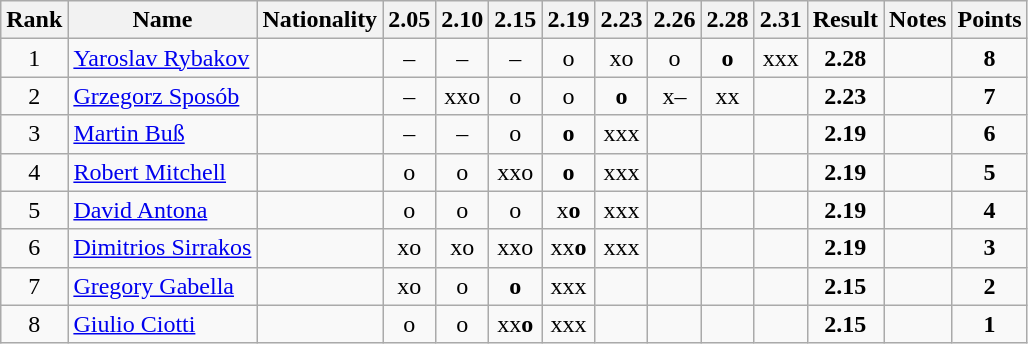<table class="wikitable sortable" style="text-align:center">
<tr>
<th>Rank</th>
<th>Name</th>
<th>Nationality</th>
<th>2.05</th>
<th>2.10</th>
<th>2.15</th>
<th>2.19</th>
<th>2.23</th>
<th>2.26</th>
<th>2.28</th>
<th>2.31</th>
<th>Result</th>
<th>Notes</th>
<th>Points</th>
</tr>
<tr>
<td>1</td>
<td align=left><a href='#'>Yaroslav Rybakov</a></td>
<td align=left></td>
<td>–</td>
<td>–</td>
<td>–</td>
<td>o</td>
<td>xo</td>
<td>o</td>
<td><strong>o</strong></td>
<td>xxx</td>
<td><strong>2.28</strong></td>
<td></td>
<td><strong>8</strong></td>
</tr>
<tr>
<td>2</td>
<td align=left><a href='#'>Grzegorz Sposób</a></td>
<td align=left></td>
<td>–</td>
<td>xxo</td>
<td>o</td>
<td>o</td>
<td><strong>o</strong></td>
<td>x–</td>
<td>xx</td>
<td></td>
<td><strong>2.23</strong></td>
<td></td>
<td><strong>7</strong></td>
</tr>
<tr>
<td>3</td>
<td align=left><a href='#'>Martin Buß</a></td>
<td align=left></td>
<td>–</td>
<td>–</td>
<td>o</td>
<td><strong>o</strong></td>
<td>xxx</td>
<td></td>
<td></td>
<td></td>
<td><strong>2.19</strong></td>
<td></td>
<td><strong>6</strong></td>
</tr>
<tr>
<td>4</td>
<td align=left><a href='#'>Robert Mitchell</a></td>
<td align=left></td>
<td>o</td>
<td>o</td>
<td>xxo</td>
<td><strong>o</strong></td>
<td>xxx</td>
<td></td>
<td></td>
<td></td>
<td><strong>2.19</strong></td>
<td></td>
<td><strong>5</strong></td>
</tr>
<tr>
<td>5</td>
<td align=left><a href='#'>David Antona</a></td>
<td align=left></td>
<td>o</td>
<td>o</td>
<td>o</td>
<td>x<strong>o</strong></td>
<td>xxx</td>
<td></td>
<td></td>
<td></td>
<td><strong>2.19</strong></td>
<td></td>
<td><strong>4</strong></td>
</tr>
<tr>
<td>6</td>
<td align=left><a href='#'>Dimitrios Sirrakos</a></td>
<td align=left></td>
<td>xo</td>
<td>xo</td>
<td>xxo</td>
<td>xx<strong>o</strong></td>
<td>xxx</td>
<td></td>
<td></td>
<td></td>
<td><strong>2.19</strong></td>
<td></td>
<td><strong>3</strong></td>
</tr>
<tr>
<td>7</td>
<td align=left><a href='#'>Gregory Gabella</a></td>
<td align=left></td>
<td>xo</td>
<td>o</td>
<td><strong>o</strong></td>
<td>xxx</td>
<td></td>
<td></td>
<td></td>
<td></td>
<td><strong>2.15</strong></td>
<td></td>
<td><strong>2</strong></td>
</tr>
<tr>
<td>8</td>
<td align=left><a href='#'>Giulio Ciotti</a></td>
<td align=left></td>
<td>o</td>
<td>o</td>
<td>xx<strong>o</strong></td>
<td>xxx</td>
<td></td>
<td></td>
<td></td>
<td></td>
<td><strong>2.15</strong></td>
<td></td>
<td><strong>1</strong></td>
</tr>
</table>
